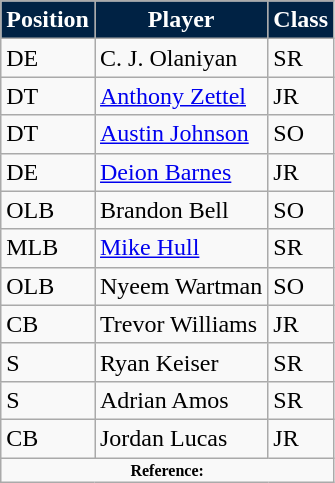<table class="wikitable">
<tr>
<th style="background:#024; color:#fff;">Position</th>
<th style="background:#024; color:#fff;">Player</th>
<th style="background:#024; color:#fff;">Class</th>
</tr>
<tr>
<td>DE</td>
<td>C. J. Olaniyan</td>
<td>SR</td>
</tr>
<tr>
<td>DT</td>
<td><a href='#'>Anthony Zettel</a></td>
<td>JR</td>
</tr>
<tr>
<td>DT</td>
<td><a href='#'>Austin Johnson</a></td>
<td>SO</td>
</tr>
<tr>
<td>DE</td>
<td><a href='#'>Deion Barnes</a></td>
<td>JR</td>
</tr>
<tr>
<td>OLB</td>
<td>Brandon Bell</td>
<td>SO</td>
</tr>
<tr>
<td>MLB</td>
<td><a href='#'>Mike Hull</a></td>
<td>SR</td>
</tr>
<tr>
<td>OLB</td>
<td>Nyeem Wartman</td>
<td>SO</td>
</tr>
<tr>
<td>CB</td>
<td>Trevor Williams</td>
<td>JR</td>
</tr>
<tr>
<td>S</td>
<td>Ryan Keiser</td>
<td>SR</td>
</tr>
<tr>
<td>S</td>
<td>Adrian Amos</td>
<td>SR</td>
</tr>
<tr>
<td>CB</td>
<td>Jordan Lucas</td>
<td>JR</td>
</tr>
<tr>
<td colspan="3" style="font-size:8pt; text-align:center;"><strong>Reference:</strong></td>
</tr>
</table>
